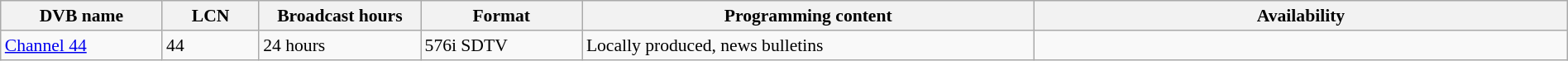<table class="wikitable" style="font-size:90%; width:100%;">
<tr>
<th width="10%">DVB name</th>
<th width="6%">LCN</th>
<th width="10%">Broadcast hours</th>
<th width="10%">Format</th>
<th width="28%">Programming content</th>
<th width="33%">Availability</th>
</tr>
<tr>
<td><a href='#'>Channel 44</a></td>
<td>44</td>
<td>24 hours</td>
<td>576i SDTV</td>
<td>Locally produced, news bulletins</td>
<td></td>
</tr>
</table>
